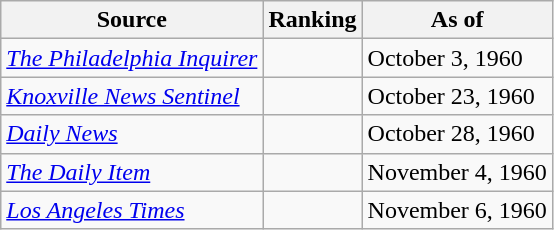<table class="wikitable">
<tr>
<th>Source</th>
<th>Ranking</th>
<th>As of</th>
</tr>
<tr>
<td align="left"><em><a href='#'>The Philadelphia Inquirer</a></em></td>
<td></td>
<td>October 3, 1960</td>
</tr>
<tr>
<td align="left"><em><a href='#'>Knoxville News Sentinel</a></em></td>
<td></td>
<td>October 23, 1960</td>
</tr>
<tr>
<td align="left"><em><a href='#'>Daily News</a></em></td>
<td></td>
<td>October 28, 1960</td>
</tr>
<tr>
<td align="left"><em><a href='#'>The Daily Item</a></em></td>
<td></td>
<td>November 4, 1960</td>
</tr>
<tr>
<td align="left"><em><a href='#'>Los Angeles Times</a></em></td>
<td></td>
<td>November 6, 1960</td>
</tr>
</table>
